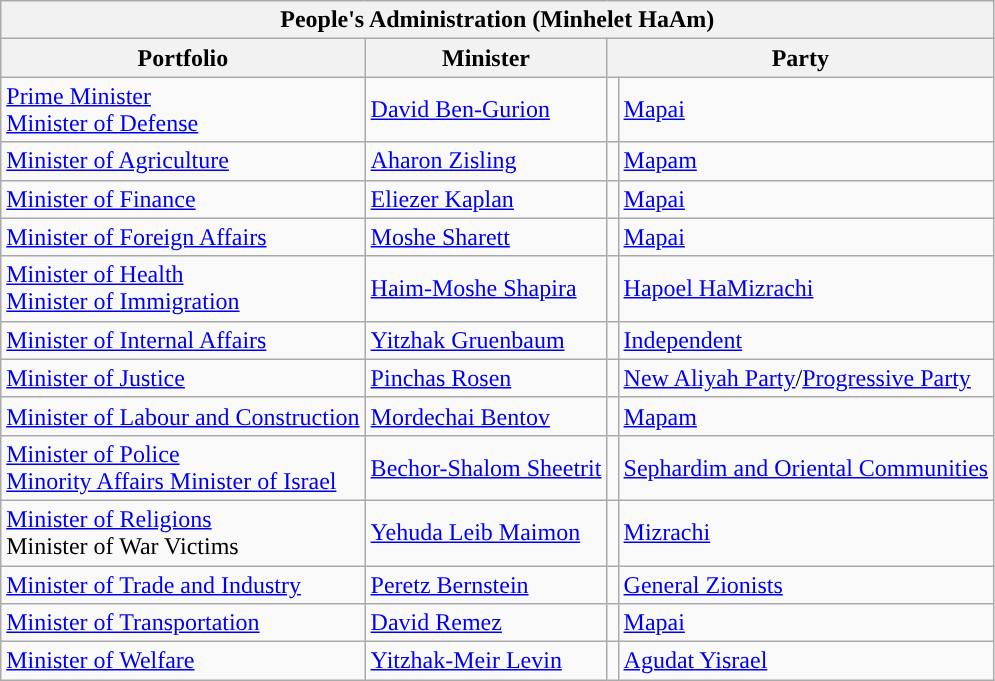<table class="wikitable sortable" style="text-align:left">
<tr>
<th colspan=4>People's Administration (<strong>Minhelet HaAm</strong>)</th>
</tr>
<tr>
<th>Portfolio</th>
<th>Minister</th>
<th colspan=2>Party</th>
</tr>
<tr>
<td><a href='#'>Prime Minister</a><br><a href='#'>Minister of Defense</a></td>
<td><a href='#'>David Ben-Gurion</a></td>
<td style="background:"></td>
<td><a href='#'>Mapai</a></td>
</tr>
<tr>
<td><a href='#'>Minister of Agriculture</a></td>
<td><a href='#'>Aharon Zisling</a></td>
<td style="background:"></td>
<td><a href='#'>Mapam</a></td>
</tr>
<tr>
<td><a href='#'>Minister of Finance</a></td>
<td><a href='#'>Eliezer Kaplan</a></td>
<td style="background:"></td>
<td><a href='#'>Mapai</a></td>
</tr>
<tr>
<td><a href='#'>Minister of Foreign Affairs</a></td>
<td><a href='#'>Moshe Sharett</a></td>
<td style="background:"></td>
<td><a href='#'>Mapai</a></td>
</tr>
<tr>
<td><a href='#'>Minister of Health</a><br><a href='#'>Minister of Immigration</a></td>
<td><a href='#'>Haim-Moshe Shapira</a></td>
<td style="background:"></td>
<td><a href='#'>Hapoel HaMizrachi</a></td>
</tr>
<tr>
<td><a href='#'>Minister of Internal Affairs</a></td>
<td><a href='#'>Yitzhak Gruenbaum</a></td>
<td style="background:"></td>
<td><a href='#'>Independent</a></td>
</tr>
<tr>
<td><a href='#'>Minister of Justice</a></td>
<td><a href='#'>Pinchas Rosen</a></td>
<td style="background:"></td>
<td><a href='#'>New Aliyah Party</a>/<a href='#'>Progressive Party</a></td>
</tr>
<tr>
<td><a href='#'>Minister of Labour and Construction</a></td>
<td><a href='#'>Mordechai Bentov</a></td>
<td style="background:"></td>
<td><a href='#'>Mapam</a></td>
</tr>
<tr>
<td><a href='#'>Minister of Police</a><br><a href='#'>Minority Affairs Minister of Israel</a></td>
<td><a href='#'>Bechor-Shalom Sheetrit</a></td>
<td style="background:"></td>
<td><a href='#'>Sephardim and Oriental Communities</a></td>
</tr>
<tr>
<td><a href='#'>Minister of Religions</a><br>Minister of War Victims</td>
<td><a href='#'>Yehuda Leib Maimon</a></td>
<td style="background:"></td>
<td><a href='#'>Mizrachi</a></td>
</tr>
<tr>
<td><a href='#'>Minister of Trade and Industry</a></td>
<td><a href='#'>Peretz Bernstein</a></td>
<td style="background:"></td>
<td><a href='#'>General Zionists</a></td>
</tr>
<tr>
<td><a href='#'>Minister of Transportation</a></td>
<td><a href='#'>David Remez</a></td>
<td style="background:"></td>
<td><a href='#'>Mapai</a></td>
</tr>
<tr>
<td><a href='#'>Minister of Welfare</a></td>
<td><a href='#'>Yitzhak-Meir Levin</a></td>
<td style="background:"></td>
<td><a href='#'>Agudat Yisrael</a></td>
</tr>
</table>
